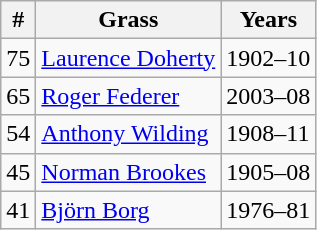<table class=wikitable style="display:inline-table;">
<tr>
<th>#</th>
<th>Grass</th>
<th>Years</th>
</tr>
<tr>
<td>75</td>
<td> <a href='#'>Laurence Doherty</a></td>
<td>1902–10</td>
</tr>
<tr>
<td>65</td>
<td> <a href='#'>Roger Federer</a></td>
<td>2003–08</td>
</tr>
<tr>
<td>54</td>
<td> <a href='#'>Anthony Wilding</a></td>
<td>1908–11</td>
</tr>
<tr>
<td>45</td>
<td> <a href='#'>Norman Brookes</a></td>
<td>1905–08</td>
</tr>
<tr>
<td>41</td>
<td> <a href='#'>Björn Borg</a></td>
<td>1976–81</td>
</tr>
</table>
